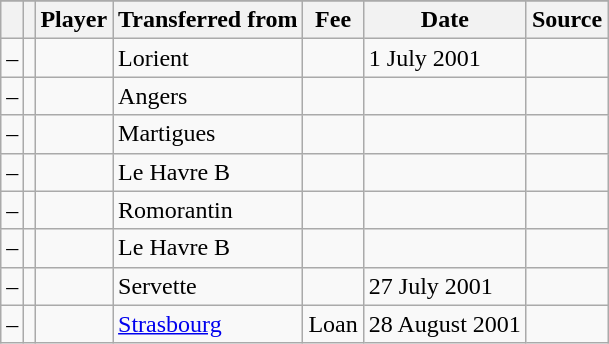<table class="wikitable plainrowheaders sortable">
<tr>
</tr>
<tr>
<th></th>
<th></th>
<th scope=col>Player</th>
<th !scope=col>Transferred from</th>
<th scope=col>Fee</th>
<th scope=col>Date</th>
<th scope=col>Source</th>
</tr>
<tr>
<td align=center>–</td>
<td align=center></td>
<td></td>
<td> Lorient</td>
<td></td>
<td>1 July 2001</td>
<td></td>
</tr>
<tr>
<td align=center>–</td>
<td align=center></td>
<td></td>
<td> Angers</td>
<td></td>
<td></td>
<td></td>
</tr>
<tr>
<td align=center>–</td>
<td align=center></td>
<td></td>
<td> Martigues</td>
<td></td>
<td></td>
<td></td>
</tr>
<tr>
<td align=center>–</td>
<td align=center></td>
<td></td>
<td> Le Havre B</td>
<td></td>
<td></td>
<td></td>
</tr>
<tr>
<td align=center>–</td>
<td align=center></td>
<td></td>
<td> Romorantin</td>
<td></td>
<td></td>
<td></td>
</tr>
<tr>
<td align=center>–</td>
<td align=center></td>
<td></td>
<td> Le Havre B</td>
<td></td>
<td></td>
<td></td>
</tr>
<tr>
<td align=center>–</td>
<td align=center></td>
<td></td>
<td> Servette</td>
<td></td>
<td>27 July 2001</td>
<td></td>
</tr>
<tr>
<td align=center>–</td>
<td align=center></td>
<td></td>
<td> <a href='#'>Strasbourg</a></td>
<td>Loan</td>
<td>28 August 2001</td>
<td></td>
</tr>
</table>
